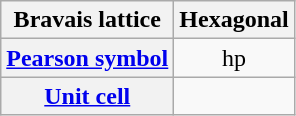<table class=wikitable>
<tr>
<th>Bravais lattice</th>
<th>Hexagonal</th>
</tr>
<tr align=center>
<th><a href='#'>Pearson symbol</a></th>
<td>hp</td>
</tr>
<tr>
<th><a href='#'>Unit cell</a></th>
<td></td>
</tr>
</table>
